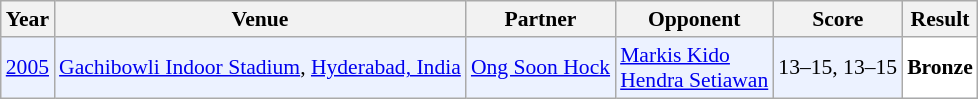<table class="sortable wikitable" style="font-size: 90%;">
<tr>
<th>Year</th>
<th>Venue</th>
<th>Partner</th>
<th>Opponent</th>
<th>Score</th>
<th>Result</th>
</tr>
<tr style="background:#ECF2FF">
<td align="center"><a href='#'>2005</a></td>
<td align="left"><a href='#'>Gachibowli Indoor Stadium</a>, <a href='#'>Hyderabad, India</a></td>
<td align="left"> <a href='#'>Ong Soon Hock</a></td>
<td align="left"> <a href='#'>Markis Kido</a> <br>  <a href='#'>Hendra Setiawan</a></td>
<td align="left">13–15, 13–15</td>
<td style="text-align:left; background:white"> <strong>Bronze</strong></td>
</tr>
</table>
